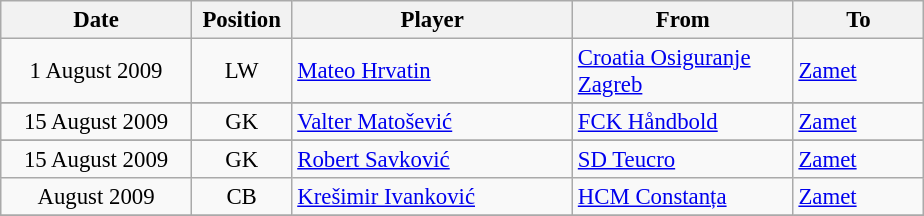<table class="wikitable" style="font-size:95%; text-align:center;">
<tr>
<th width=120>Date</th>
<th width=60>Position</th>
<th width=180>Player</th>
<th width=140>From</th>
<th width=80>To</th>
</tr>
<tr>
<td>1 August 2009</td>
<td>LW</td>
<td style="text-align:left;"> <a href='#'>Mateo Hrvatin</a></td>
<td style="text-align:left;"> <a href='#'>Croatia Osiguranje Zagreb</a></td>
<td style="text-align:left;"><a href='#'>Zamet</a></td>
</tr>
<tr>
</tr>
<tr>
<td>15 August 2009</td>
<td>GK</td>
<td style="text-align:left;"> <a href='#'>Valter Matošević</a></td>
<td style="text-align:left;"> <a href='#'>FCK Håndbold</a></td>
<td style="text-align:left;"><a href='#'>Zamet</a></td>
</tr>
<tr>
</tr>
<tr>
<td>15 August 2009</td>
<td>GK</td>
<td style="text-align:left;"> <a href='#'>Robert Savković</a></td>
<td style="text-align:left;"> <a href='#'>SD Teucro</a></td>
<td style="text-align:left;"><a href='#'>Zamet</a></td>
</tr>
<tr>
<td>August 2009</td>
<td>CB</td>
<td style="text-align:left;"> <a href='#'>Krešimir Ivanković</a></td>
<td style="text-align:left;"> <a href='#'>HCM Constanța</a></td>
<td style="text-align:left;"><a href='#'>Zamet</a></td>
</tr>
<tr>
</tr>
</table>
